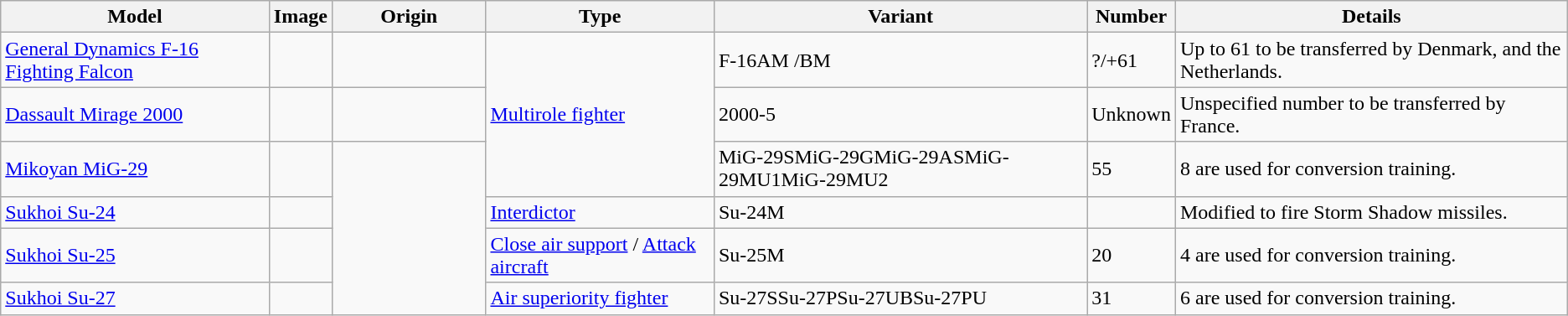<table class="wikitable sortable">
<tr>
<th>Model</th>
<th>Image</th>
<th style="width:115px;">Origin</th>
<th>Type</th>
<th>Variant</th>
<th>Number</th>
<th>Details</th>
</tr>
<tr>
<td><a href='#'>General Dynamics F-16 Fighting Falcon</a></td>
<td></td>
<td></td>
<td rowspan="3"><a href='#'>Multirole fighter</a></td>
<td>F-16AM /BM</td>
<td>?/+61</td>
<td>Up to 61 to be transferred by Denmark, and the Netherlands.</td>
</tr>
<tr>
<td><a href='#'>Dassault Mirage 2000</a></td>
<td></td>
<td></td>
<td>2000-5</td>
<td>Unknown</td>
<td>Unspecified number to be transferred by France.</td>
</tr>
<tr>
<td><a href='#'>Mikoyan MiG-29</a></td>
<td></td>
<td rowspan="4"></td>
<td>MiG-29SMiG-29GMiG-29ASMiG-29MU1MiG-29MU2</td>
<td>55</td>
<td>8 are used for conversion training.</td>
</tr>
<tr>
<td><a href='#'>Sukhoi Su-24</a></td>
<td></td>
<td><a href='#'>Interdictor</a></td>
<td>Su-24M</td>
<td></td>
<td>Modified to fire Storm Shadow missiles.</td>
</tr>
<tr>
<td><a href='#'>Sukhoi Su-25</a></td>
<td></td>
<td><a href='#'>Close air support</a> / <a href='#'>Attack aircraft</a></td>
<td>Su-25M</td>
<td>20</td>
<td>4 are used for conversion training.</td>
</tr>
<tr>
<td><a href='#'>Sukhoi Su-27</a></td>
<td></td>
<td><a href='#'>Air superiority fighter</a></td>
<td>Su-27SSu-27PSu-27UBSu-27PU</td>
<td>31</td>
<td>6 are used for conversion training.</td>
</tr>
</table>
